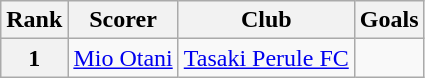<table class="wikitable">
<tr>
<th>Rank</th>
<th>Scorer</th>
<th>Club</th>
<th>Goals</th>
</tr>
<tr>
<th>1</th>
<td> <a href='#'>Mio Otani</a></td>
<td><a href='#'>Tasaki Perule FC</a></td>
<td></td>
</tr>
</table>
